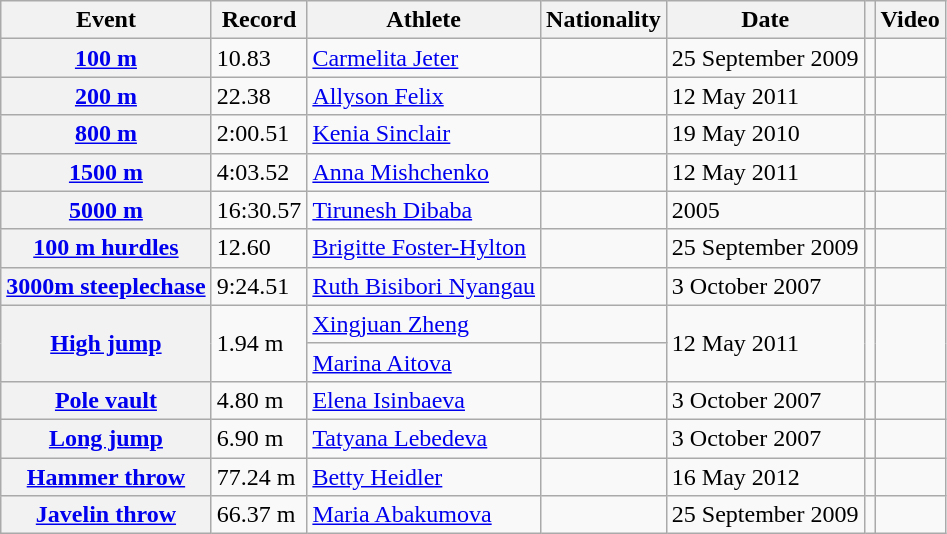<table class="wikitable sticky-header plainrowheaders">
<tr>
<th scope="col">Event</th>
<th scope="col">Record</th>
<th scope="col">Athlete</th>
<th scope="col">Nationality</th>
<th scope="col">Date</th>
<th scope="col"></th>
<th scope="col">Video</th>
</tr>
<tr>
<th scope="row"><a href='#'>100 m</a></th>
<td>10.83</td>
<td><a href='#'>Carmelita Jeter</a></td>
<td></td>
<td>25 September 2009</td>
<td></td>
<td></td>
</tr>
<tr>
<th scope="row"><a href='#'>200 m</a></th>
<td>22.38 </td>
<td><a href='#'>Allyson Felix</a></td>
<td></td>
<td>12 May 2011</td>
<td></td>
<td></td>
</tr>
<tr>
<th scope="row"><a href='#'>800 m</a></th>
<td>2:00.51</td>
<td><a href='#'>Kenia Sinclair</a></td>
<td></td>
<td>19 May 2010</td>
<td></td>
<td></td>
</tr>
<tr>
<th scope="row"><a href='#'>1500 m</a></th>
<td>4:03.52</td>
<td><a href='#'>Anna Mishchenko</a></td>
<td></td>
<td>12 May 2011</td>
<td></td>
<td></td>
</tr>
<tr>
<th scope="row"><a href='#'>5000 m</a></th>
<td>16:30.57</td>
<td><a href='#'>Tirunesh Dibaba</a></td>
<td></td>
<td>2005</td>
<td></td>
<td></td>
</tr>
<tr>
<th scope="row"><a href='#'>100 m hurdles</a></th>
<td>12.60</td>
<td><a href='#'>Brigitte Foster-Hylton</a></td>
<td></td>
<td>25 September 2009</td>
<td></td>
<td></td>
</tr>
<tr>
<th scope="row"><a href='#'>3000m steeplechase</a></th>
<td>9:24.51</td>
<td><a href='#'>Ruth Bisibori Nyangau</a></td>
<td></td>
<td>3 October 2007</td>
<td></td>
<td></td>
</tr>
<tr>
<th scope="rowgroup" rowspan="2"><a href='#'>High jump</a></th>
<td rowspan="2">1.94 m</td>
<td><a href='#'>Xingjuan Zheng</a></td>
<td></td>
<td rowspan="2">12 May 2011</td>
<td rowspan="2"></td>
<td rowspan="2"></td>
</tr>
<tr>
<td><a href='#'>Marina Aitova</a></td>
<td></td>
</tr>
<tr>
<th scope="row"><a href='#'>Pole vault</a></th>
<td>4.80 m</td>
<td><a href='#'>Elena Isinbaeva</a></td>
<td></td>
<td>3 October 2007</td>
<td></td>
<td></td>
</tr>
<tr>
<th scope="row"><a href='#'>Long jump</a></th>
<td>6.90 m</td>
<td><a href='#'>Tatyana Lebedeva</a></td>
<td></td>
<td>3 October 2007</td>
<td></td>
<td></td>
</tr>
<tr>
<th scope="row"><a href='#'>Hammer throw</a></th>
<td>77.24 m</td>
<td><a href='#'>Betty Heidler</a></td>
<td></td>
<td>16 May 2012</td>
<td></td>
<td></td>
</tr>
<tr>
<th scope="row"><a href='#'>Javelin throw</a></th>
<td>66.37 m</td>
<td><a href='#'>Maria Abakumova</a></td>
<td></td>
<td>25 September 2009</td>
<td></td>
<td></td>
</tr>
</table>
